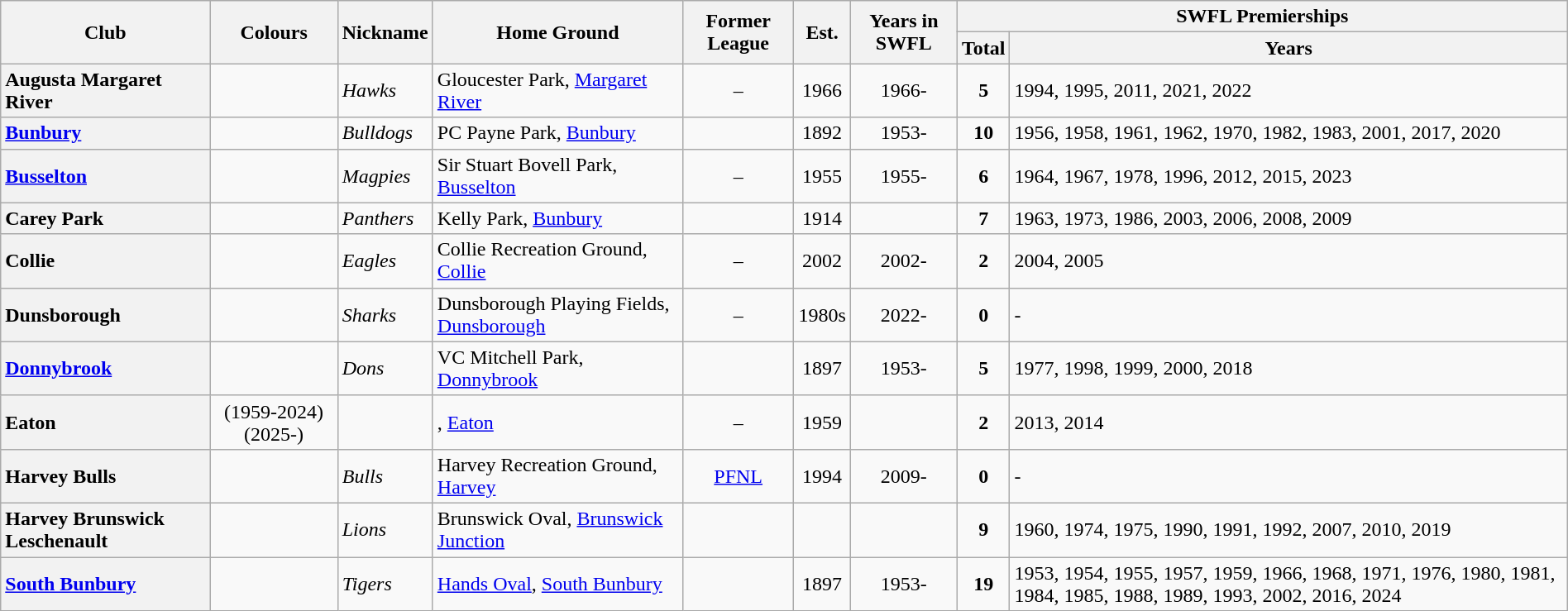<table class="wikitable sortable" style="text-align:center; width:100%">
<tr>
<th rowspan="2">Club</th>
<th rowspan="2">Colours</th>
<th rowspan="2">Nickname</th>
<th rowspan="2">Home Ground</th>
<th rowspan="2">Former League</th>
<th rowspan="2">Est.</th>
<th rowspan="2">Years in SWFL</th>
<th colspan="2">SWFL Premierships</th>
</tr>
<tr>
<th>Total</th>
<th>Years</th>
</tr>
<tr>
<th style="text-align:left">Augusta Margaret River</th>
<td style="text-align:center;"></td>
<td align="left"><em>Hawks</em></td>
<td align="left">Gloucester Park, <a href='#'>Margaret River</a></td>
<td>–</td>
<td>1966</td>
<td>1966-</td>
<td><strong>5</strong></td>
<td align="left">1994, 1995, 2011, 2021, 2022</td>
</tr>
<tr>
<th style="text-align:left"><a href='#'>Bunbury</a></th>
<td style="text-align:center;"></td>
<td align="left"><em>Bulldogs</em></td>
<td align="left">PC Payne Park, <a href='#'>Bunbury</a></td>
<td></td>
<td>1892</td>
<td>1953-</td>
<td><strong>10</strong></td>
<td align="left">1956, 1958, 1961, 1962, 1970, 1982, 1983, 2001, 2017, 2020</td>
</tr>
<tr>
<th style="text-align:left"><a href='#'>Busselton</a></th>
<td style="text-align:center;"></td>
<td align="left"><em>Magpies</em></td>
<td align="left">Sir Stuart Bovell Park, <a href='#'>Busselton</a></td>
<td>–</td>
<td>1955</td>
<td>1955-</td>
<td><strong>6</strong></td>
<td align="left">1964, 1967, 1978, 1996, 2012, 2015, 2023</td>
</tr>
<tr>
<th style="text-align:left">Carey Park</th>
<td style="text-align:center;"></td>
<td align="left"><em>Panthers</em></td>
<td align="left">Kelly Park, <a href='#'>Bunbury</a></td>
<td></td>
<td>1914</td>
<td></td>
<td><strong>7</strong></td>
<td align="left">1963, 1973, 1986, 2003, 2006, 2008, 2009</td>
</tr>
<tr>
<th style="text-align:left">Collie</th>
<td style="text-align:center;"></td>
<td align="left"><em>Eagles</em></td>
<td align="left">Collie Recreation Ground, <a href='#'>Collie</a></td>
<td>–</td>
<td>2002</td>
<td>2002-</td>
<td><strong>2</strong></td>
<td align="left">2004, 2005</td>
</tr>
<tr>
<th style="text-align:left">Dunsborough</th>
<td></td>
<td align="left"><em>Sharks</em></td>
<td align="left">Dunsborough Playing Fields, <a href='#'>Dunsborough</a></td>
<td>–</td>
<td>1980s</td>
<td>2022-</td>
<td><strong>0</strong></td>
<td align="left">-</td>
</tr>
<tr>
<th style="text-align:left"><a href='#'>Donnybrook</a></th>
<td style="text-align:center;"></td>
<td align="left"><em>Dons</em></td>
<td align="left">VC Mitchell Park, <a href='#'>Donnybrook</a></td>
<td></td>
<td>1897</td>
<td>1953-</td>
<td><strong>5</strong></td>
<td align="left">1977, 1998, 1999, 2000, 2018</td>
</tr>
<tr>
<th style="text-align:left">Eaton</th>
<td style="text-align:center;">(1959-2024)(2025-)</td>
<td align="left"><em></em></td>
<td align="left">, <a href='#'>Eaton</a></td>
<td>–</td>
<td>1959</td>
<td></td>
<td><strong>2</strong></td>
<td align="left">2013, 2014</td>
</tr>
<tr>
<th style="text-align:left">Harvey Bulls</th>
<td style="text-align:center;"></td>
<td align="left"><em>Bulls</em></td>
<td align="left">Harvey Recreation Ground, <a href='#'>Harvey</a></td>
<td><a href='#'>PFNL</a></td>
<td>1994</td>
<td>2009-</td>
<td><strong>0</strong></td>
<td align="left">-</td>
</tr>
<tr>
<th style="text-align:left">Harvey Brunswick Leschenault</th>
<td style="text-align:center;"></td>
<td align="left"><em>Lions</em></td>
<td align="left">Brunswick Oval, <a href='#'>Brunswick Junction</a></td>
<td></td>
<td></td>
<td></td>
<td><strong>9</strong></td>
<td align="left">1960, 1974, 1975, 1990, 1991, 1992, 2007, 2010, 2019</td>
</tr>
<tr>
<th style="text-align:left"><a href='#'>South Bunbury</a></th>
<td style="text-align:center;"></td>
<td align="left"><em>Tigers</em></td>
<td align="left"><a href='#'>Hands Oval</a>, <a href='#'>South Bunbury</a></td>
<td></td>
<td>1897</td>
<td>1953-</td>
<td><strong>19</strong></td>
<td align="left">1953, 1954, 1955, 1957, 1959, 1966, 1968, 1971, 1976, 1980, 1981, 1984, 1985, 1988, 1989, 1993, 2002, 2016, 2024</td>
</tr>
</table>
